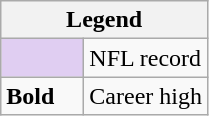<table class="wikitable">
<tr>
<th colspan="2">Legend</th>
</tr>
<tr>
<td style="background:#e0cef2; width:3em;"></td>
<td>NFL record</td>
</tr>
<tr>
<td style="width:3em;"><strong>Bold</strong></td>
<td>Career high</td>
</tr>
</table>
